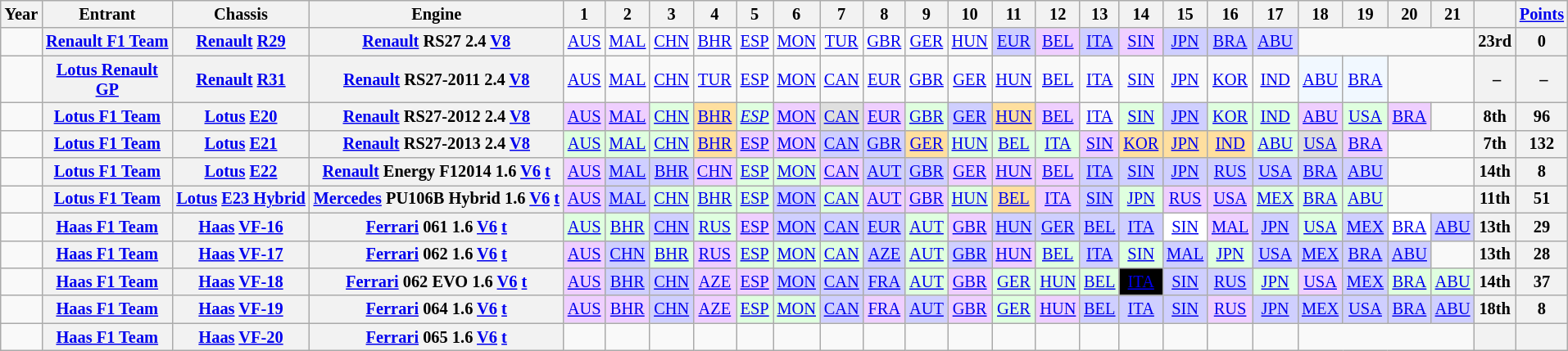<table class="wikitable" style="text-align:center; font-size:85%">
<tr>
<th>Year</th>
<th>Entrant</th>
<th>Chassis</th>
<th>Engine</th>
<th>1</th>
<th>2</th>
<th>3</th>
<th>4</th>
<th>5</th>
<th>6</th>
<th>7</th>
<th>8</th>
<th>9</th>
<th>10</th>
<th>11</th>
<th>12</th>
<th>13</th>
<th>14</th>
<th>15</th>
<th>16</th>
<th>17</th>
<th>18</th>
<th>19</th>
<th>20</th>
<th>21</th>
<th></th>
<th><a href='#'>Points</a></th>
</tr>
<tr>
<td id=2009R></td>
<th nowrap><a href='#'>Renault F1 Team</a></th>
<th nowrap><a href='#'>Renault</a> <a href='#'>R29</a></th>
<th nowrap><a href='#'>Renault</a> RS27 2.4 <a href='#'>V8</a></th>
<td><a href='#'>AUS</a></td>
<td><a href='#'>MAL</a></td>
<td><a href='#'>CHN</a></td>
<td><a href='#'>BHR</a></td>
<td><a href='#'>ESP</a></td>
<td><a href='#'>MON</a></td>
<td><a href='#'>TUR</a></td>
<td><a href='#'>GBR</a></td>
<td><a href='#'>GER</a></td>
<td><a href='#'>HUN</a></td>
<td style="background:#CFCFFF;"><a href='#'>EUR</a><br></td>
<td style="background:#EFCFFF;"><a href='#'>BEL</a><br></td>
<td style="background:#CFCFFF;"><a href='#'>ITA</a><br></td>
<td style="background:#EFCFFF;"><a href='#'>SIN</a><br></td>
<td style="background:#CFCFFF;"><a href='#'>JPN</a><br></td>
<td style="background:#CFCFFF;"><a href='#'>BRA</a><br></td>
<td style="background:#CFCFFF;"><a href='#'>ABU</a><br></td>
<td colspan=4></td>
<th>23rd</th>
<th>0</th>
</tr>
<tr>
<td id=2011R></td>
<th><a href='#'>Lotus Renault GP</a></th>
<th><a href='#'>Renault</a> <a href='#'>R31</a></th>
<th><a href='#'>Renault</a> RS27-2011 2.4 <a href='#'>V8</a></th>
<td><a href='#'>AUS</a></td>
<td><a href='#'>MAL</a></td>
<td><a href='#'>CHN</a></td>
<td><a href='#'>TUR</a></td>
<td><a href='#'>ESP</a></td>
<td><a href='#'>MON</a></td>
<td><a href='#'>CAN</a></td>
<td><a href='#'>EUR</a></td>
<td><a href='#'>GBR</a></td>
<td><a href='#'>GER</a></td>
<td><a href='#'>HUN</a></td>
<td><a href='#'>BEL</a></td>
<td><a href='#'>ITA</a></td>
<td><a href='#'>SIN</a></td>
<td><a href='#'>JPN</a></td>
<td><a href='#'>KOR</a></td>
<td><a href='#'>IND</a></td>
<td style="background:#F1F8FF;"><a href='#'>ABU</a><br></td>
<td style="background:#F1F8FF;"><a href='#'>BRA</a><br></td>
<td colspan=2></td>
<th> –</th>
<th> –</th>
</tr>
<tr>
<td id=2012R></td>
<th><a href='#'>Lotus F1 Team</a></th>
<th><a href='#'>Lotus</a> <a href='#'>E20</a></th>
<th><a href='#'>Renault</a> RS27-2012 2.4 <a href='#'>V8</a></th>
<td style="background:#EFCFFF;"><a href='#'>AUS</a><br></td>
<td style="background:#EFCFFF;"><a href='#'>MAL</a><br></td>
<td style="background:#DFFFDF;"><a href='#'>CHN</a><br></td>
<td style="background:#FFDF9F;"><a href='#'>BHR</a><br></td>
<td style="background:#DFFFDF;"><em><a href='#'>ESP</a></em><br></td>
<td style="background:#EFCFFF;"><a href='#'>MON</a><br></td>
<td style="background:#DFDFDF;"><a href='#'>CAN</a><br></td>
<td style="background:#EFCFFF;"><a href='#'>EUR</a><br></td>
<td style="background:#DFFFDF;"><a href='#'>GBR</a><br></td>
<td style="background:#CFCFFF;"><a href='#'>GER</a><br></td>
<td style="background:#FFDF9F;"><a href='#'>HUN</a><br></td>
<td style="background:#EFCFFF;"><a href='#'>BEL</a><br></td>
<td><a href='#'>ITA</a></td>
<td style="background:#DFFFDF;"><a href='#'>SIN</a><br></td>
<td style="background:#CFCFFF;"><a href='#'>JPN</a><br></td>
<td style="background:#DFFFDF;"><a href='#'>KOR</a><br></td>
<td style="background:#DFFFDF;"><a href='#'>IND</a><br></td>
<td style="background:#EFCFFF;"><a href='#'>ABU</a><br></td>
<td style="background:#DFFFDF;"><a href='#'>USA</a><br></td>
<td style="background:#EFCFFF;"><a href='#'>BRA</a><br></td>
<td></td>
<th>8th</th>
<th>96</th>
</tr>
<tr>
<td id=2013R></td>
<th><a href='#'>Lotus F1 Team</a></th>
<th><a href='#'>Lotus</a> <a href='#'>E21</a></th>
<th><a href='#'>Renault</a> RS27-2013 2.4 <a href='#'>V8</a></th>
<td style="background:#DFFFDF;"><a href='#'>AUS</a><br></td>
<td style="background:#DFFFDF;"><a href='#'>MAL</a><br></td>
<td style="background:#DFFFDF;"><a href='#'>CHN</a><br></td>
<td style="background:#FFDF9F;"><a href='#'>BHR</a><br></td>
<td style="background:#EFCFFF;"><a href='#'>ESP</a><br></td>
<td style="background:#EFCFFF;"><a href='#'>MON</a><br></td>
<td style="background:#CFCFFF;"><a href='#'>CAN</a><br></td>
<td style="background:#CFCFFF;"><a href='#'>GBR</a><br></td>
<td style="background:#FFDF9F;"><a href='#'>GER</a><br></td>
<td style="background:#DFFFDF;"><a href='#'>HUN</a><br></td>
<td style="background:#DFFFDF;"><a href='#'>BEL</a><br></td>
<td style="background:#DFFFDF;"><a href='#'>ITA</a><br></td>
<td style="background:#EFCFFF;"><a href='#'>SIN</a><br></td>
<td style="background:#FFDF9F;"><a href='#'>KOR</a><br></td>
<td style="background:#FFDF9F;"><a href='#'>JPN</a><br></td>
<td style="background:#FFDF9F;"><a href='#'>IND</a><br></td>
<td style="background:#DFFFDF;"><a href='#'>ABU</a><br></td>
<td style="background:#DFDFDF;"><a href='#'>USA</a><br></td>
<td style="background:#EFCFFF;"><a href='#'>BRA</a><br></td>
<td colspan=2></td>
<th>7th</th>
<th>132</th>
</tr>
<tr>
<td id=2014R></td>
<th><a href='#'>Lotus F1 Team</a></th>
<th><a href='#'>Lotus</a> <a href='#'>E22</a></th>
<th><a href='#'>Renault</a> Energy F12014 1.6 <a href='#'>V6</a> <a href='#'>t</a></th>
<td style="background:#EFCFFF;"><a href='#'>AUS</a><br></td>
<td style="background:#CFCFFF;"><a href='#'>MAL</a><br></td>
<td style="background:#CFCFFF;"><a href='#'>BHR</a><br></td>
<td style="background:#EFCFFF;"><a href='#'>CHN</a><br></td>
<td style="background:#DFFFDF;"><a href='#'>ESP</a><br></td>
<td style="background:#DFFFDF;"><a href='#'>MON</a><br></td>
<td style="background:#EFCFFF;"><a href='#'>CAN</a><br></td>
<td style="background:#CFCFFF;"><a href='#'>AUT</a><br></td>
<td style="background:#CFCFFF;"><a href='#'>GBR</a><br></td>
<td style="background:#EFCFFF;"><a href='#'>GER</a><br></td>
<td style="background:#EFCFFF;"><a href='#'>HUN</a><br></td>
<td style="background:#EFCFFF;"><a href='#'>BEL</a><br></td>
<td style="background:#CFCFFF;"><a href='#'>ITA</a><br></td>
<td style="background:#CFCFFF;"><a href='#'>SIN</a><br></td>
<td style="background:#CFCFFF;"><a href='#'>JPN</a><br></td>
<td style="background:#CFCFFF;"><a href='#'>RUS</a><br></td>
<td style="background:#CFCFFF;"><a href='#'>USA</a><br></td>
<td style="background:#CFCFFF;"><a href='#'>BRA</a><br></td>
<td style="background:#CFCFFF;"><a href='#'>ABU</a><br></td>
<td colspan=2></td>
<th>14th</th>
<th>8</th>
</tr>
<tr>
<td id=2015R></td>
<th nowrap><a href='#'>Lotus F1 Team</a></th>
<th nowrap><a href='#'>Lotus</a> <a href='#'>E23 Hybrid</a></th>
<th nowrap><a href='#'>Mercedes</a> PU106B Hybrid 1.6 <a href='#'>V6</a> <a href='#'>t</a></th>
<td style="background:#EFCFFF;"><a href='#'>AUS</a><br></td>
<td style="background:#CFCFFF;"><a href='#'>MAL</a><br></td>
<td style="background:#DFFFDF;"><a href='#'>CHN</a><br></td>
<td style="background:#DFFFDF;"><a href='#'>BHR</a><br></td>
<td style="background:#DFFFDF;"><a href='#'>ESP</a><br></td>
<td style="background:#CFCFFF;"><a href='#'>MON</a><br></td>
<td style="background:#DFFFDF;"><a href='#'>CAN</a><br></td>
<td style="background:#EFCFFF;"><a href='#'>AUT</a><br></td>
<td style="background:#EFCFFF;"><a href='#'>GBR</a><br></td>
<td style="background:#DFFFDF;"><a href='#'>HUN</a><br></td>
<td style="background:#FFDF9F;"><a href='#'>BEL</a><br></td>
<td style="background:#EFCFFF;"><a href='#'>ITA</a><br></td>
<td style="background:#CFCFFF;"><a href='#'>SIN</a><br></td>
<td style="background:#DFFFDF;"><a href='#'>JPN</a><br></td>
<td style="background:#EFCFFF;"><a href='#'>RUS</a><br></td>
<td style="background:#EFCFFF;"><a href='#'>USA</a><br></td>
<td style="background:#DFFFDF;"><a href='#'>MEX</a><br></td>
<td style="background:#DFFFDF;"><a href='#'>BRA</a><br></td>
<td style="background:#DFFFDF;"><a href='#'>ABU</a><br></td>
<td colspan=2></td>
<th>11th</th>
<th>51</th>
</tr>
<tr>
<td id=2016R></td>
<th><a href='#'>Haas F1 Team</a></th>
<th><a href='#'>Haas</a> <a href='#'>VF-16</a></th>
<th><a href='#'>Ferrari</a> 061 1.6 <a href='#'>V6</a> <a href='#'>t</a></th>
<td style="background:#DFFFDF;"><a href='#'>AUS</a><br></td>
<td style="background:#DFFFDF;"><a href='#'>BHR</a><br></td>
<td style="background:#CFCFFF;"><a href='#'>CHN</a><br></td>
<td style="background:#DFFFDF;"><a href='#'>RUS</a><br></td>
<td style="background:#EFCFFF;"><a href='#'>ESP</a><br></td>
<td style="background:#CFCFFF;"><a href='#'>MON</a><br></td>
<td style="background:#CFCFFF;"><a href='#'>CAN</a><br></td>
<td style="background:#CFCFFF;"><a href='#'>EUR</a><br></td>
<td style="background:#DFFFDF;"><a href='#'>AUT</a><br></td>
<td style="background:#EFCFFF;"><a href='#'>GBR</a><br></td>
<td style="background:#CFCFFF;"><a href='#'>HUN</a><br></td>
<td style="background:#CFCFFF;"><a href='#'>GER</a><br></td>
<td style="background:#CFCFFF;"><a href='#'>BEL</a><br></td>
<td style="background:#CFCFFF;"><a href='#'>ITA</a><br></td>
<td style="background:#FFFFFF;"><a href='#'>SIN</a><br></td>
<td style="background:#EFCFFF;"><a href='#'>MAL</a><br></td>
<td style="background:#CFCFFF;"><a href='#'>JPN</a><br></td>
<td style="background:#DFFFDF;"><a href='#'>USA</a><br></td>
<td style="background:#CFCFFF;"><a href='#'>MEX</a><br></td>
<td style="background:#FFFFFF;"><a href='#'>BRA</a><br></td>
<td style="background:#CFCFFF;"><a href='#'>ABU</a><br></td>
<th>13th</th>
<th>29</th>
</tr>
<tr>
<td id=2017R></td>
<th><a href='#'>Haas F1 Team</a></th>
<th><a href='#'>Haas</a> <a href='#'>VF-17</a></th>
<th><a href='#'>Ferrari</a> 062 1.6 <a href='#'>V6</a> <a href='#'>t</a></th>
<td style="background:#EFCFFF"><a href='#'>AUS</a><br></td>
<td style="background:#CFCFFF"><a href='#'>CHN</a><br></td>
<td style="background:#DFFFDF"><a href='#'>BHR</a><br></td>
<td style="background:#EFCFFF"><a href='#'>RUS</a><br></td>
<td style="background:#DFFFDF"><a href='#'>ESP</a><br></td>
<td style="background:#DFFFDF"><a href='#'>MON</a><br></td>
<td style="background:#DFFFDF"><a href='#'>CAN</a><br></td>
<td style="background:#CFCFFF"><a href='#'>AZE</a><br></td>
<td style="background:#DFFFDF"><a href='#'>AUT</a><br></td>
<td style="background:#CFCFFF"><a href='#'>GBR</a><br></td>
<td style="background:#EFCFFF"><a href='#'>HUN</a><br></td>
<td style="background:#DFFFDF"><a href='#'>BEL</a><br></td>
<td style="background:#CFCFFF"><a href='#'>ITA</a><br></td>
<td style="background:#DFFFDF"><a href='#'>SIN</a><br></td>
<td style="background:#CFCFFF"><a href='#'>MAL</a><br></td>
<td style="background:#DFFFDF"><a href='#'>JPN</a><br></td>
<td style="background:#CFCFFF"><a href='#'>USA</a><br></td>
<td style="background:#CFCFFF"><a href='#'>MEX</a><br></td>
<td style="background:#CFCFFF"><a href='#'>BRA</a><br></td>
<td style="background:#CFCFFF"><a href='#'>ABU</a><br></td>
<td></td>
<th>13th</th>
<th>28</th>
</tr>
<tr>
<td id=2018R></td>
<th><a href='#'>Haas F1 Team</a></th>
<th><a href='#'>Haas</a> <a href='#'>VF-18</a></th>
<th><a href='#'>Ferrari</a> 062 EVO 1.6 <a href='#'>V6</a> <a href='#'>t</a></th>
<td style="background:#EFCFFF"><a href='#'>AUS</a><br></td>
<td style="background:#CFCFFF"><a href='#'>BHR</a><br></td>
<td style="background:#CFCFFF"><a href='#'>CHN</a><br></td>
<td style="background:#EFCFFF"><a href='#'>AZE</a><br></td>
<td style="background:#EFCFFF"><a href='#'>ESP</a><br></td>
<td style="background:#CFCFFF"><a href='#'>MON</a><br></td>
<td style="background:#CFCFFF"><a href='#'>CAN</a><br></td>
<td style="background:#CFCFFF"><a href='#'>FRA</a><br></td>
<td style="background:#DFFFDF"><a href='#'>AUT</a><br></td>
<td style="background:#EFCFFF"><a href='#'>GBR</a><br></td>
<td style="background:#DFFFDF"><a href='#'>GER</a><br></td>
<td style="background:#DFFFDF"><a href='#'>HUN</a><br></td>
<td style="background:#DFFFDF"><a href='#'>BEL</a><br></td>
<td style="background:#000000; color:white"><a href='#'><span>ITA</span></a><br></td>
<td style="background:#CFCFFF"><a href='#'>SIN</a><br></td>
<td style="background:#CFCFFF"><a href='#'>RUS</a><br></td>
<td style="background:#DFFFDF"><a href='#'>JPN</a><br></td>
<td style="background:#EFCFFF"><a href='#'>USA</a><br></td>
<td style="background:#CFCFFF"><a href='#'>MEX</a><br></td>
<td style="background:#DFFFDF"><a href='#'>BRA</a><br></td>
<td style="background:#DFFFDF"><a href='#'>ABU</a><br></td>
<th>14th</th>
<th>37</th>
</tr>
<tr>
<td id=2018R></td>
<th><a href='#'>Haas F1 Team</a></th>
<th><a href='#'>Haas</a> <a href='#'>VF-19</a></th>
<th><a href='#'>Ferrari</a> 064 1.6 <a href='#'>V6</a> <a href='#'>t</a></th>
<td style="background:#EFCFFF;"><a href='#'>AUS</a><br></td>
<td style="background:#EFCFFF;"><a href='#'>BHR</a><br></td>
<td style="background:#CFCFFF;"><a href='#'>CHN</a><br></td>
<td style="background:#EFCFFF;"><a href='#'>AZE</a><br></td>
<td style="background:#DFFFDF;"><a href='#'>ESP</a><br></td>
<td style="background:#DFFFDF;"><a href='#'>MON</a><br></td>
<td style="background:#CFCFFF;"><a href='#'>CAN</a><br></td>
<td style="background:#EFCFFF;"><a href='#'>FRA</a><br></td>
<td style="background:#CFCFFF;"><a href='#'>AUT</a><br></td>
<td style="background:#EFCFFF;"><a href='#'>GBR</a><br></td>
<td style="background:#DFFFDF;"><a href='#'>GER</a><br></td>
<td style="background:#EFCFFF;"><a href='#'>HUN</a><br></td>
<td style="background:#CFCFFF;"><a href='#'>BEL</a><br></td>
<td style="background:#CFCFFF;"><a href='#'>ITA</a><br></td>
<td style="background:#CFCFFF;"><a href='#'>SIN</a><br></td>
<td style="background:#EFCFFF;"><a href='#'>RUS</a><br></td>
<td style="background:#CFCFFF;"><a href='#'>JPN</a><br></td>
<td style="background:#CFCFFF;"><a href='#'>MEX</a><br></td>
<td style="background:#CFCFFF;"><a href='#'>USA</a><br></td>
<td style="background:#CFCFFF;"><a href='#'>BRA</a><br></td>
<td style="background:#CFCFFF;"><a href='#'>ABU</a><br></td>
<th>18th</th>
<th>8</th>
</tr>
<tr>
<td id=2020R></td>
<th><a href='#'>Haas F1 Team</a></th>
<th><a href='#'>Haas</a> <a href='#'>VF-20</a></th>
<th><a href='#'>Ferrari</a> 065 1.6 <a href='#'>V6</a> <a href='#'>t</a></th>
<td></td>
<td></td>
<td></td>
<td></td>
<td></td>
<td></td>
<td></td>
<td></td>
<td></td>
<td></td>
<td></td>
<td></td>
<td></td>
<td></td>
<td></td>
<td></td>
<td></td>
<td colspan=4></td>
<th></th>
<th></th>
</tr>
</table>
